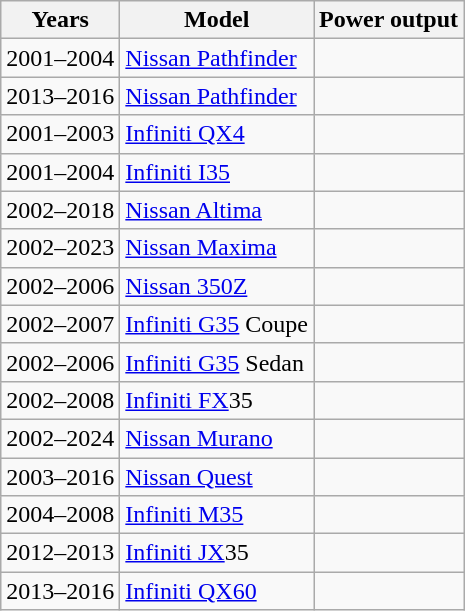<table class="wikitable">
<tr>
<th>Years</th>
<th>Model</th>
<th>Power output</th>
</tr>
<tr>
<td>2001–2004</td>
<td><a href='#'>Nissan Pathfinder</a></td>
<td></td>
</tr>
<tr>
<td>2013–2016</td>
<td><a href='#'>Nissan Pathfinder</a></td>
<td></td>
</tr>
<tr>
<td>2001–2003</td>
<td><a href='#'>Infiniti QX4</a></td>
<td></td>
</tr>
<tr>
<td>2001–2004</td>
<td><a href='#'>Infiniti I35</a></td>
<td></td>
</tr>
<tr>
<td>2002–2018</td>
<td><a href='#'>Nissan Altima</a></td>
<td></td>
</tr>
<tr>
<td>2002–2023</td>
<td><a href='#'>Nissan Maxima</a></td>
<td></td>
</tr>
<tr>
<td>2002–2006</td>
<td><a href='#'>Nissan 350Z</a></td>
<td></td>
</tr>
<tr>
<td>2002–2007</td>
<td><a href='#'>Infiniti G35</a> Coupe</td>
<td></td>
</tr>
<tr>
<td>2002–2006</td>
<td><a href='#'>Infiniti G35</a> Sedan</td>
<td></td>
</tr>
<tr>
<td>2002–2008</td>
<td><a href='#'>Infiniti FX</a>35</td>
<td></td>
</tr>
<tr>
<td>2002–2024</td>
<td><a href='#'>Nissan Murano</a></td>
<td></td>
</tr>
<tr>
<td>2003–2016</td>
<td><a href='#'>Nissan Quest</a></td>
<td></td>
</tr>
<tr>
<td>2004–2008</td>
<td><a href='#'>Infiniti M35</a></td>
<td></td>
</tr>
<tr>
<td>2012–2013</td>
<td><a href='#'>Infiniti JX</a>35</td>
<td></td>
</tr>
<tr>
<td>2013–2016</td>
<td><a href='#'>Infiniti QX60</a></td>
<td></td>
</tr>
</table>
